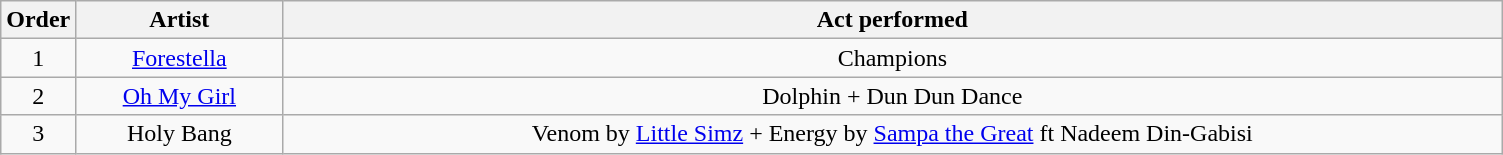<table class="wikitable" style="text-align:center;">
<tr>
<th scope="col" width="5%">Order</th>
<th scope="col">Artist</th>
<th scope="col">Act performed</th>
</tr>
<tr>
<td>1</td>
<td><a href='#'>Forestella</a></td>
<td>Champions</td>
</tr>
<tr>
<td>2</td>
<td><a href='#'>Oh My Girl</a></td>
<td>Dolphin + Dun Dun Dance</td>
</tr>
<tr>
<td>3</td>
<td>Holy Bang</td>
<td>Venom by <a href='#'>Little Simz</a> + Energy by <a href='#'>Sampa the Great</a> ft Nadeem Din-Gabisi</td>
</tr>
</table>
